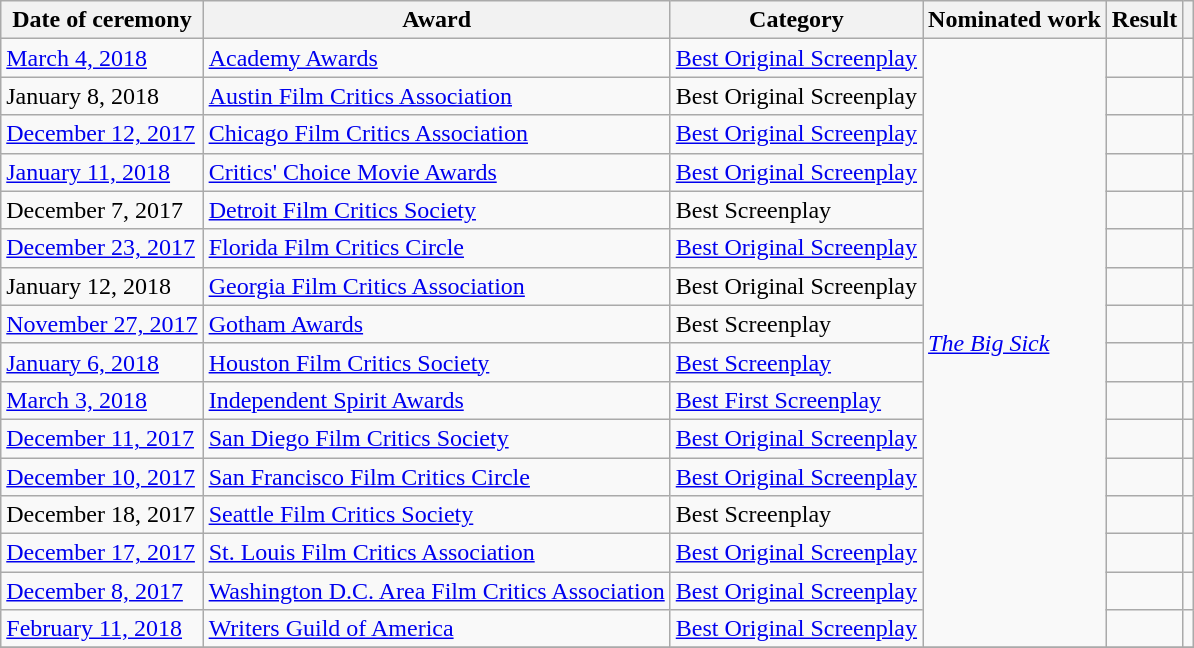<table class="wikitable plainrowheaders unsortable">
<tr>
<th scope="col">Date of ceremony</th>
<th scope="col">Award</th>
<th scope="col">Category</th>
<th>Nominated work</th>
<th scope="col">Result</th>
<th scope="col" class="unsortable"></th>
</tr>
<tr>
<td><a href='#'>March 4, 2018</a></td>
<td><a href='#'>Academy Awards</a></td>
<td><a href='#'>Best Original Screenplay</a></td>
<td rowspan="16"><em><a href='#'>The Big Sick</a></em></td>
<td></td>
<td style="text-align:center;"></td>
</tr>
<tr>
<td>January 8, 2018</td>
<td><a href='#'>Austin Film Critics Association</a></td>
<td>Best Original Screenplay</td>
<td></td>
<td style="text-align:center;"></td>
</tr>
<tr>
<td><a href='#'>December 12, 2017</a></td>
<td><a href='#'>Chicago Film Critics Association</a></td>
<td><a href='#'>Best Original Screenplay</a></td>
<td></td>
<td style="text-align:center;"><br></td>
</tr>
<tr>
<td><a href='#'>January 11, 2018</a></td>
<td><a href='#'>Critics' Choice Movie Awards</a></td>
<td><a href='#'>Best Original Screenplay</a></td>
<td></td>
<td style="text-align:center;"></td>
</tr>
<tr>
<td>December 7, 2017</td>
<td><a href='#'>Detroit Film Critics Society</a></td>
<td>Best Screenplay</td>
<td></td>
<td style="text-align:center;"></td>
</tr>
<tr>
<td><a href='#'>December 23, 2017</a></td>
<td><a href='#'>Florida Film Critics Circle</a></td>
<td><a href='#'>Best Original Screenplay</a></td>
<td></td>
<td style="text-align:center;"><br></td>
</tr>
<tr>
<td>January 12, 2018</td>
<td><a href='#'>Georgia Film Critics Association</a></td>
<td>Best Original Screenplay</td>
<td></td>
<td style="text-align:center;"></td>
</tr>
<tr>
<td><a href='#'>November 27, 2017</a></td>
<td><a href='#'>Gotham Awards</a></td>
<td>Best Screenplay</td>
<td></td>
<td style="text-align:center;"></td>
</tr>
<tr>
<td><a href='#'>January 6, 2018</a></td>
<td><a href='#'>Houston Film Critics Society</a></td>
<td><a href='#'>Best Screenplay</a></td>
<td></td>
<td style="text-align:center;"></td>
</tr>
<tr>
<td><a href='#'>March 3, 2018</a></td>
<td><a href='#'>Independent Spirit Awards</a></td>
<td><a href='#'>Best First Screenplay</a></td>
<td></td>
<td style="text-align:center;"></td>
</tr>
<tr>
<td><a href='#'>December 11, 2017</a></td>
<td><a href='#'>San Diego Film Critics Society</a></td>
<td><a href='#'>Best Original Screenplay</a></td>
<td></td>
<td style="text-align:center;"><br></td>
</tr>
<tr>
<td><a href='#'>December 10, 2017</a></td>
<td><a href='#'>San Francisco Film Critics Circle</a></td>
<td><a href='#'>Best Original Screenplay</a></td>
<td></td>
<td style="text-align:center;"></td>
</tr>
<tr>
<td>December 18, 2017</td>
<td><a href='#'>Seattle Film Critics Society</a></td>
<td>Best Screenplay</td>
<td></td>
<td style="text-align:center;"></td>
</tr>
<tr>
<td><a href='#'>December 17, 2017</a></td>
<td><a href='#'>St. Louis Film Critics Association</a></td>
<td><a href='#'>Best Original Screenplay</a></td>
<td></td>
<td style="text-align:center;"></td>
</tr>
<tr>
<td><a href='#'>December 8, 2017</a></td>
<td><a href='#'>Washington D.C. Area Film Critics Association</a></td>
<td><a href='#'>Best Original Screenplay</a></td>
<td></td>
<td style="text-align:center;"></td>
</tr>
<tr>
<td><a href='#'>February 11, 2018</a></td>
<td><a href='#'>Writers Guild of America</a></td>
<td><a href='#'>Best Original Screenplay</a></td>
<td></td>
<td style="text-align:center;"></td>
</tr>
<tr>
</tr>
</table>
